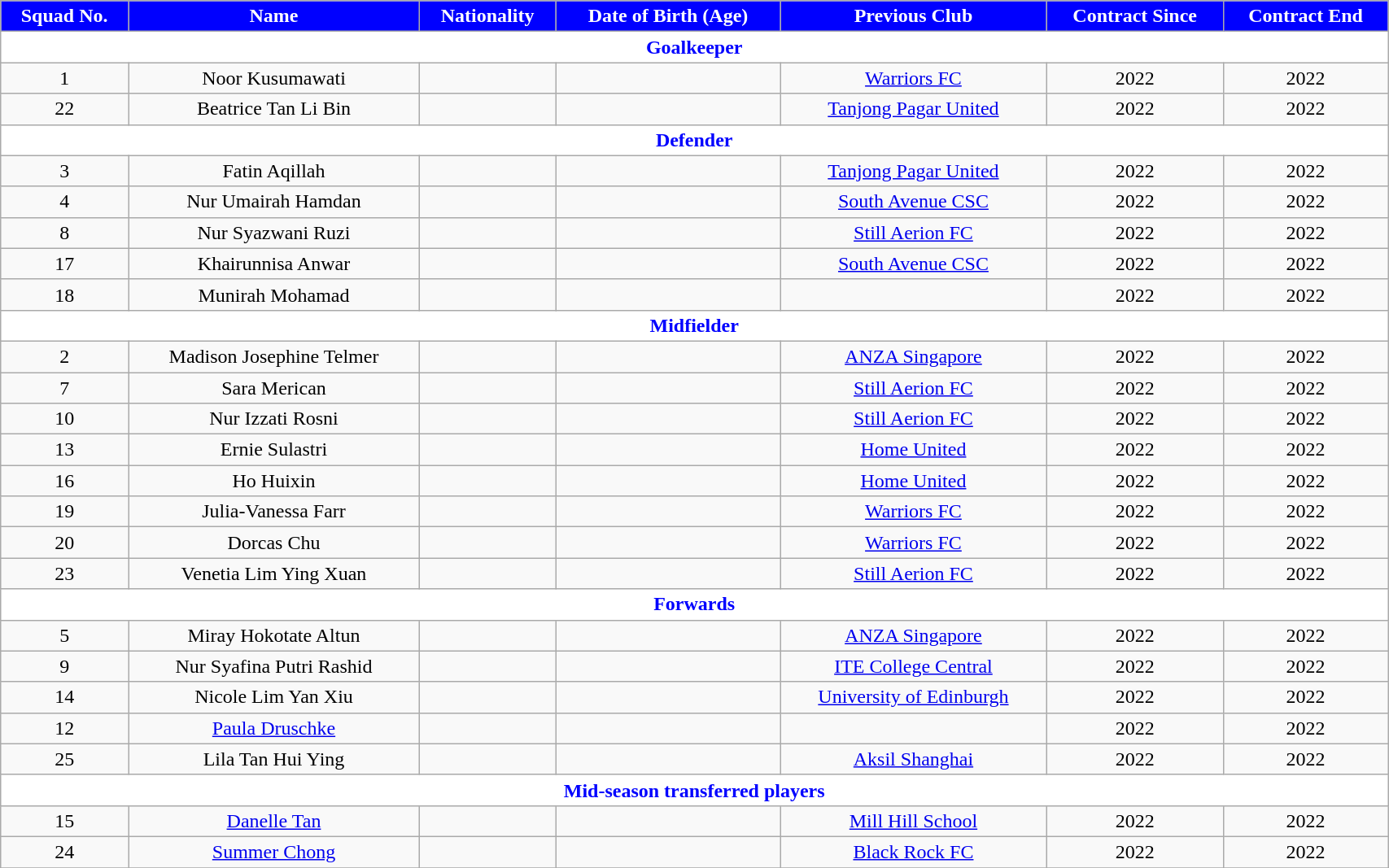<table class="wikitable" style="text-align:center; font-size:100%; width:90%;">
<tr>
<th style="background:Blue; color:white; text-align:center;">Squad No.</th>
<th style="background:Blue; color:white; text-align:center;">Name</th>
<th style="background:Blue; color:white; text-align:center;">Nationality</th>
<th style="background:Blue; color:white; text-align:center;">Date of Birth (Age)</th>
<th style="background:Blue; color:white; text-align:center;">Previous Club</th>
<th style="background:Blue; color:white; text-align:center;">Contract Since</th>
<th style="background:Blue; color:white; text-align:center;">Contract End</th>
</tr>
<tr>
<th colspan="7" style="background:white; color:blue; text-align:center">Goalkeeper</th>
</tr>
<tr>
<td>1</td>
<td>Noor Kusumawati</td>
<td></td>
<td></td>
<td> <a href='#'>Warriors FC</a></td>
<td>2022</td>
<td>2022</td>
</tr>
<tr>
<td>22</td>
<td>Beatrice Tan Li Bin</td>
<td></td>
<td></td>
<td> <a href='#'>Tanjong Pagar United</a></td>
<td>2022</td>
<td>2022</td>
</tr>
<tr>
<th colspan="7" style="background:white; color:blue; text-align:center">Defender</th>
</tr>
<tr>
<td>3</td>
<td>Fatin Aqillah</td>
<td></td>
<td></td>
<td> <a href='#'>Tanjong Pagar United</a></td>
<td>2022</td>
<td>2022</td>
</tr>
<tr>
<td>4</td>
<td>Nur Umairah Hamdan</td>
<td></td>
<td></td>
<td> <a href='#'>South Avenue CSC</a></td>
<td>2022</td>
<td>2022</td>
</tr>
<tr>
<td>8</td>
<td>Nur Syazwani Ruzi</td>
<td></td>
<td></td>
<td> <a href='#'>Still Aerion FC</a></td>
<td>2022</td>
<td>2022</td>
</tr>
<tr>
<td>17</td>
<td>Khairunnisa Anwar</td>
<td></td>
<td></td>
<td> <a href='#'>South Avenue CSC</a></td>
<td>2022</td>
<td>2022</td>
</tr>
<tr>
<td>18</td>
<td>Munirah Mohamad</td>
<td></td>
<td></td>
<td></td>
<td>2022</td>
<td>2022</td>
</tr>
<tr>
<th colspan="7" style="background:white; color:blue; text-align:center">Midfielder</th>
</tr>
<tr>
<td>2</td>
<td>Madison Josephine Telmer</td>
<td></td>
<td></td>
<td> <a href='#'>ANZA Singapore</a></td>
<td>2022</td>
<td>2022</td>
</tr>
<tr>
<td>7</td>
<td>Sara Merican</td>
<td></td>
<td></td>
<td> <a href='#'>Still Aerion FC</a></td>
<td>2022</td>
<td>2022</td>
</tr>
<tr>
<td>10</td>
<td>Nur Izzati Rosni</td>
<td></td>
<td></td>
<td> <a href='#'>Still Aerion FC</a></td>
<td>2022</td>
<td>2022</td>
</tr>
<tr>
<td>13</td>
<td>Ernie Sulastri</td>
<td></td>
<td></td>
<td> <a href='#'>Home United</a></td>
<td>2022</td>
<td>2022</td>
</tr>
<tr>
<td>16</td>
<td>Ho Huixin</td>
<td></td>
<td></td>
<td> <a href='#'>Home United</a></td>
<td>2022</td>
<td>2022</td>
</tr>
<tr>
<td>19</td>
<td>Julia-Vanessa Farr</td>
<td></td>
<td></td>
<td> <a href='#'>Warriors FC</a></td>
<td>2022</td>
<td>2022</td>
</tr>
<tr>
<td>20</td>
<td>Dorcas Chu</td>
<td></td>
<td></td>
<td> <a href='#'>Warriors FC</a></td>
<td>2022</td>
<td>2022</td>
</tr>
<tr>
<td>23</td>
<td>Venetia Lim Ying Xuan</td>
<td></td>
<td></td>
<td> <a href='#'>Still Aerion FC</a></td>
<td>2022</td>
<td>2022</td>
</tr>
<tr>
<th colspan="7" style="background:white; color:blue; text-align:center">Forwards</th>
</tr>
<tr>
<td>5</td>
<td>Miray Hokotate Altun</td>
<td></td>
<td></td>
<td> <a href='#'>ANZA Singapore</a></td>
<td>2022</td>
<td>2022</td>
</tr>
<tr>
<td>9</td>
<td>Nur Syafina Putri Rashid</td>
<td></td>
<td></td>
<td> <a href='#'>ITE College Central</a></td>
<td>2022</td>
<td>2022</td>
</tr>
<tr>
<td>14</td>
<td>Nicole Lim Yan Xiu</td>
<td></td>
<td></td>
<td> <a href='#'>University of Edinburgh</a></td>
<td>2022</td>
<td>2022</td>
</tr>
<tr>
<td>12</td>
<td><a href='#'>Paula Druschke</a></td>
<td></td>
<td></td>
<td></td>
<td>2022</td>
<td>2022</td>
</tr>
<tr>
<td>25</td>
<td>Lila Tan Hui Ying</td>
<td></td>
<td></td>
<td> <a href='#'>Aksil Shanghai</a></td>
<td>2022</td>
<td>2022</td>
</tr>
<tr>
<th colspan="7" style="background:white; color:blue; text-align:center">Mid-season transferred players</th>
</tr>
<tr>
<td>15</td>
<td><a href='#'>Danelle Tan</a></td>
<td></td>
<td></td>
<td> <a href='#'>Mill Hill School</a></td>
<td>2022</td>
<td>2022</td>
</tr>
<tr>
<td>24</td>
<td><a href='#'>Summer Chong</a></td>
<td></td>
<td></td>
<td> <a href='#'>Black Rock FC</a></td>
<td>2022</td>
<td>2022</td>
</tr>
<tr>
</tr>
</table>
